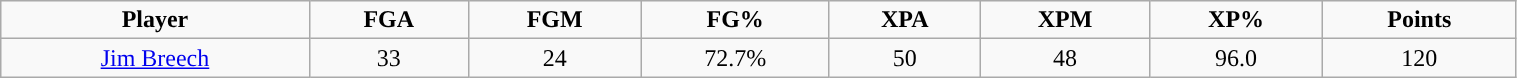<table class="wikitable" width="80%">
<tr align="center">
<td><strong>Player</strong></td>
<td><strong>FGA</strong></td>
<td><strong>FGM</strong></td>
<td><strong>FG%</strong></td>
<td><strong>XPA</strong></td>
<td><strong>XPM</strong></td>
<td><strong>XP%</strong></td>
<td><strong>Points</strong></td>
</tr>
<tr align="center" bgcolor="">
<td><a href='#'>Jim Breech</a></td>
<td>33</td>
<td>24</td>
<td>72.7%</td>
<td>50</td>
<td>48</td>
<td>96.0</td>
<td>120</td>
</tr>
</table>
